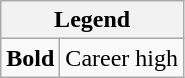<table class="wikitable mw-collapsible mw-collapsed">
<tr>
<th colspan="2">Legend</th>
</tr>
<tr>
<td><strong>Bold</strong></td>
<td>Career high</td>
</tr>
</table>
